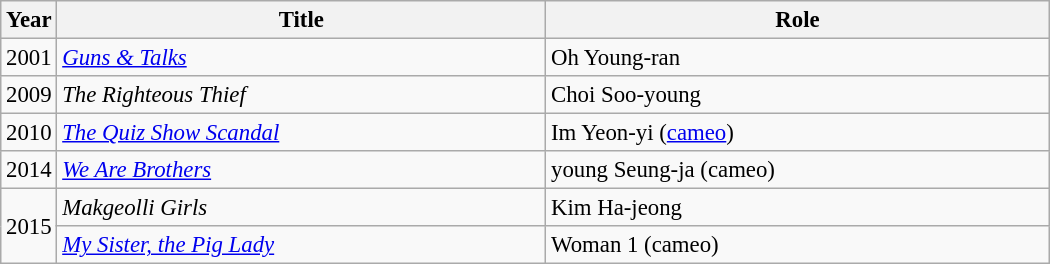<table class="wikitable" style="font-size: 95%; width:700px">
<tr>
<th width=10>Year</th>
<th>Title</th>
<th>Role</th>
</tr>
<tr>
<td>2001</td>
<td><em><a href='#'>Guns & Talks</a></em></td>
<td>Oh Young-ran</td>
</tr>
<tr>
<td>2009</td>
<td><em>The Righteous Thief</em></td>
<td>Choi Soo-young</td>
</tr>
<tr>
<td>2010</td>
<td><em><a href='#'>The Quiz Show Scandal</a></em></td>
<td>Im Yeon-yi (<a href='#'>cameo</a>)</td>
</tr>
<tr>
<td>2014</td>
<td><em><a href='#'>We Are Brothers</a></em></td>
<td>young Seung-ja (cameo)</td>
</tr>
<tr>
<td rowspan=2>2015</td>
<td><em>Makgeolli Girls</em></td>
<td>Kim Ha-jeong</td>
</tr>
<tr>
<td><em><a href='#'>My Sister, the Pig Lady</a></em></td>
<td>Woman 1 (cameo)</td>
</tr>
</table>
